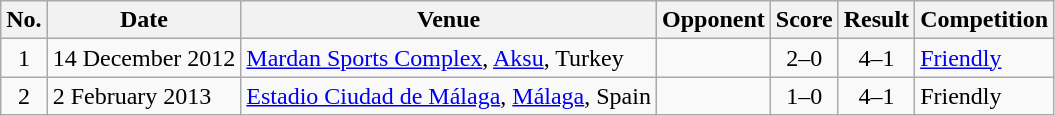<table class="wikitable">
<tr>
<th>No.</th>
<th>Date</th>
<th>Venue</th>
<th>Opponent</th>
<th>Score</th>
<th>Result</th>
<th>Competition</th>
</tr>
<tr>
<td align=center>1</td>
<td>14 December 2012</td>
<td><a href='#'>Mardan Sports Complex</a>, <a href='#'>Aksu</a>, Turkey</td>
<td></td>
<td align=center>2–0</td>
<td align=center>4–1</td>
<td><a href='#'>Friendly</a></td>
</tr>
<tr>
<td align=center>2</td>
<td>2 February 2013</td>
<td><a href='#'>Estadio Ciudad de Málaga</a>, <a href='#'>Málaga</a>, Spain</td>
<td></td>
<td align=center>1–0</td>
<td align=center>4–1</td>
<td>Friendly</td>
</tr>
</table>
